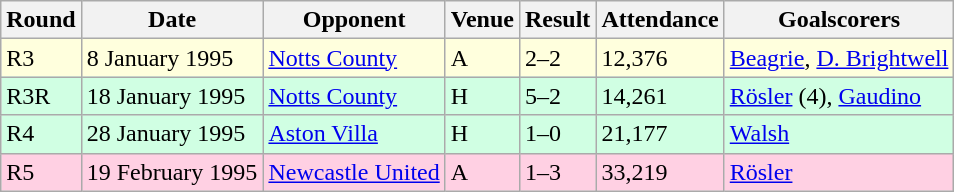<table class="wikitable">
<tr>
<th>Round</th>
<th>Date</th>
<th>Opponent</th>
<th>Venue</th>
<th>Result</th>
<th>Attendance</th>
<th>Goalscorers</th>
</tr>
<tr style="background-color: #ffffdd;">
<td>R3</td>
<td>8 January 1995</td>
<td><a href='#'>Notts County</a></td>
<td>A</td>
<td>2–2</td>
<td>12,376</td>
<td><a href='#'>Beagrie</a>, <a href='#'>D. Brightwell</a></td>
</tr>
<tr style="background-color: #d0ffe3;">
<td>R3R</td>
<td>18 January 1995</td>
<td><a href='#'>Notts County</a></td>
<td>H</td>
<td>5–2</td>
<td>14,261</td>
<td><a href='#'>Rösler</a> (4), <a href='#'>Gaudino</a></td>
</tr>
<tr style="background-color: #d0ffe3;">
<td>R4</td>
<td>28 January 1995</td>
<td><a href='#'>Aston Villa</a></td>
<td>H</td>
<td>1–0</td>
<td>21,177</td>
<td><a href='#'>Walsh</a></td>
</tr>
<tr style="background-color: #ffd0e3;">
<td>R5</td>
<td>19 February 1995</td>
<td><a href='#'>Newcastle United</a></td>
<td>A</td>
<td>1–3</td>
<td>33,219</td>
<td><a href='#'>Rösler</a></td>
</tr>
</table>
